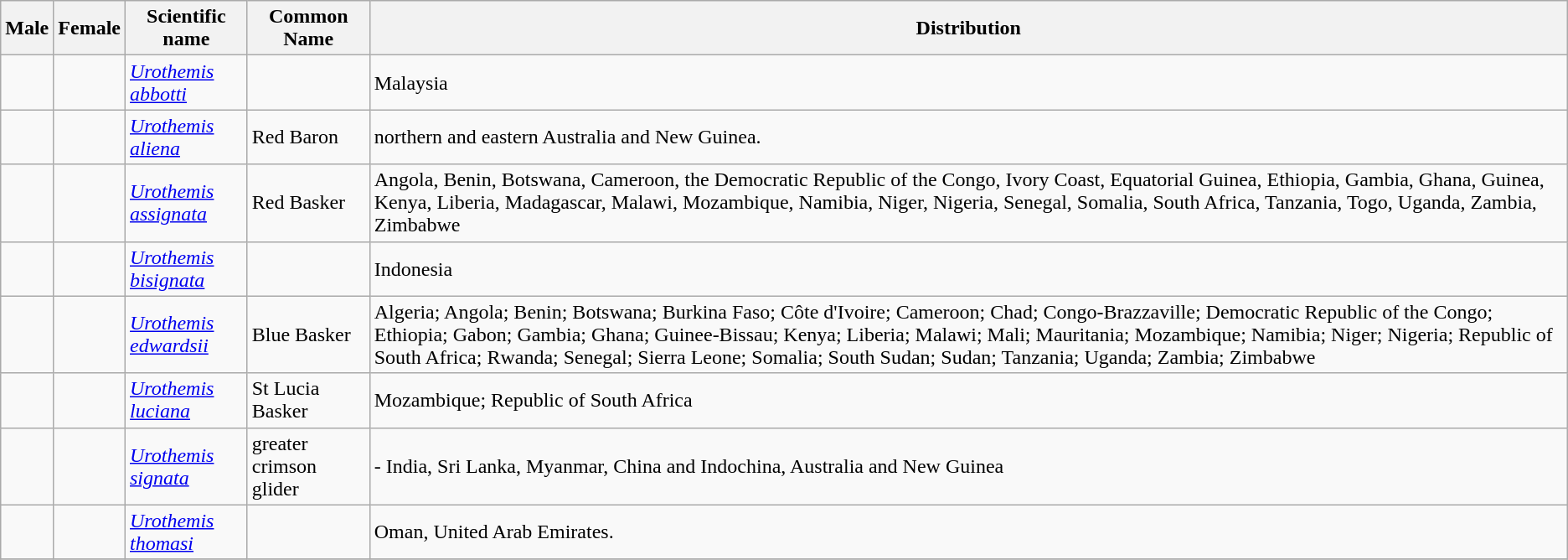<table class="wikitable">
<tr>
<th>Male</th>
<th>Female</th>
<th>Scientific name</th>
<th>Common Name</th>
<th>Distribution</th>
</tr>
<tr>
<td></td>
<td></td>
<td><em><a href='#'>Urothemis abbotti</a></em> </td>
<td></td>
<td>Malaysia</td>
</tr>
<tr>
<td></td>
<td></td>
<td><em><a href='#'>Urothemis aliena</a></em> </td>
<td>Red Baron</td>
<td>northern and eastern Australia and New Guinea.</td>
</tr>
<tr>
<td></td>
<td></td>
<td><em><a href='#'>Urothemis assignata</a></em> </td>
<td>Red Basker</td>
<td>Angola, Benin, Botswana, Cameroon, the Democratic Republic of the Congo, Ivory Coast, Equatorial Guinea, Ethiopia, Gambia, Ghana, Guinea, Kenya, Liberia, Madagascar, Malawi, Mozambique, Namibia, Niger, Nigeria, Senegal, Somalia, South Africa, Tanzania, Togo, Uganda, Zambia, Zimbabwe</td>
</tr>
<tr>
<td></td>
<td></td>
<td><em><a href='#'>Urothemis bisignata</a></em> </td>
<td></td>
<td>Indonesia</td>
</tr>
<tr>
<td></td>
<td></td>
<td><em><a href='#'>Urothemis edwardsii</a></em> </td>
<td>Blue Basker</td>
<td>Algeria; Angola; Benin; Botswana; Burkina Faso; Côte d'Ivoire; Cameroon; Chad; Congo-Brazzaville; Democratic Republic of the Congo; Ethiopia; Gabon; Gambia; Ghana; Guinee-Bissau; Kenya; Liberia; Malawi; Mali; Mauritania; Mozambique; Namibia; Niger; Nigeria; Republic of South Africa; Rwanda; Senegal; Sierra Leone; Somalia; South Sudan; Sudan; Tanzania; Uganda; Zambia; Zimbabwe</td>
</tr>
<tr>
<td></td>
<td></td>
<td><em><a href='#'>Urothemis luciana</a></em> </td>
<td>St Lucia Basker</td>
<td>Mozambique; Republic of South Africa</td>
</tr>
<tr>
<td></td>
<td></td>
<td><em><a href='#'>Urothemis signata</a></em> </td>
<td>greater crimson glider</td>
<td>- India, Sri Lanka, Myanmar, China and Indochina, Australia and New Guinea</td>
</tr>
<tr>
<td></td>
<td></td>
<td><em><a href='#'>Urothemis thomasi</a></em> </td>
<td></td>
<td>Oman,  United Arab Emirates.</td>
</tr>
<tr>
</tr>
</table>
